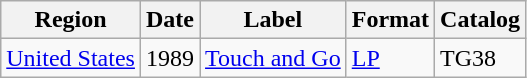<table class="wikitable">
<tr>
<th>Region</th>
<th>Date</th>
<th>Label</th>
<th>Format</th>
<th>Catalog</th>
</tr>
<tr>
<td><a href='#'>United States</a></td>
<td>1989</td>
<td><a href='#'>Touch and Go</a></td>
<td><a href='#'>LP</a></td>
<td>TG38</td>
</tr>
</table>
